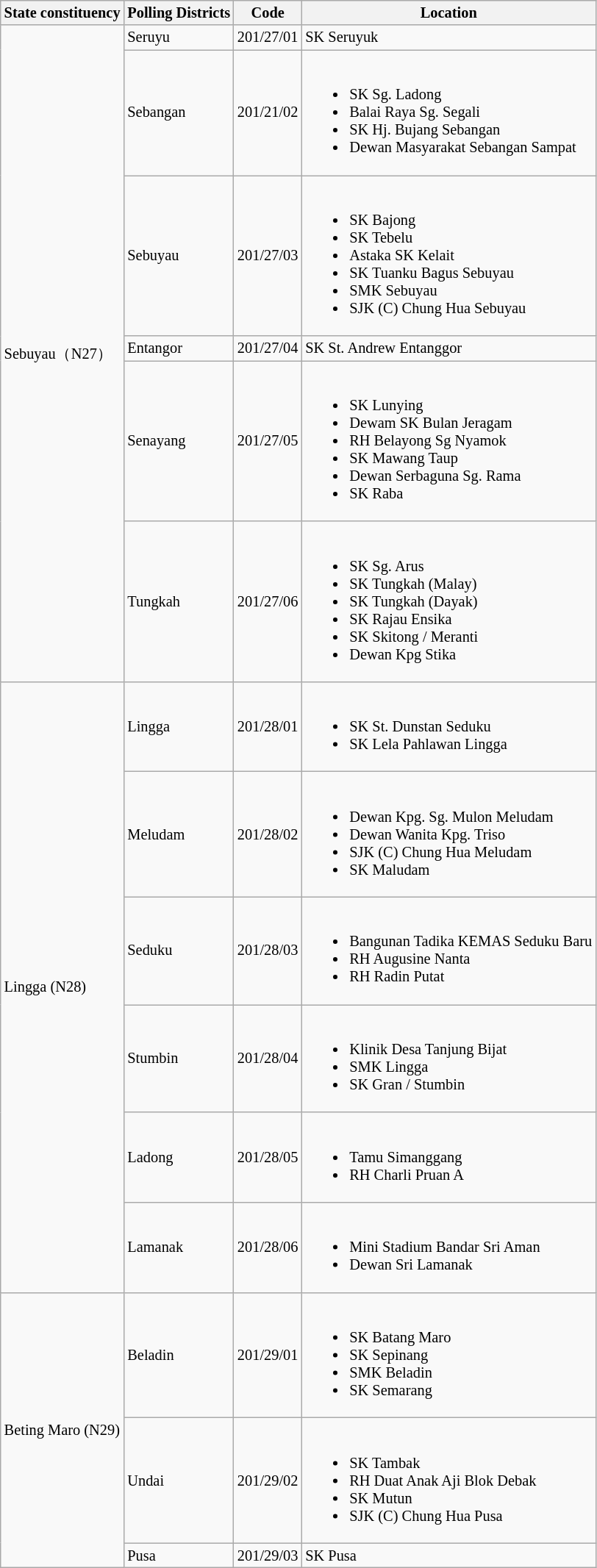<table class="wikitable sortable mw-collapsible" style="white-space:nowrap;font-size:85%">
<tr>
<th>State constituency</th>
<th>Polling Districts</th>
<th>Code</th>
<th>Location</th>
</tr>
<tr>
<td rowspan="6">Sebuyau（N27）</td>
<td>Seruyu</td>
<td>201/27/01</td>
<td>SK Seruyuk</td>
</tr>
<tr>
<td>Sebangan</td>
<td>201/21/02</td>
<td><br><ul><li>SK Sg. Ladong</li><li>Balai Raya Sg. Segali</li><li>SK Hj. Bujang Sebangan</li><li>Dewan Masyarakat Sebangan Sampat</li></ul></td>
</tr>
<tr>
<td>Sebuyau</td>
<td>201/27/03</td>
<td><br><ul><li>SK Bajong</li><li>SK Tebelu</li><li>Astaka SK Kelait</li><li>SK Tuanku Bagus Sebuyau</li><li>SMK Sebuyau</li><li>SJK (C) Chung Hua Sebuyau</li></ul></td>
</tr>
<tr>
<td>Entangor</td>
<td>201/27/04</td>
<td>SK St. Andrew Entanggor</td>
</tr>
<tr>
<td>Senayang</td>
<td>201/27/05</td>
<td><br><ul><li>SK Lunying</li><li>Dewam SK Bulan Jeragam</li><li>RH Belayong Sg Nyamok</li><li>SK Mawang Taup</li><li>Dewan Serbaguna Sg. Rama</li><li>SK Raba</li></ul></td>
</tr>
<tr>
<td>Tungkah</td>
<td>201/27/06</td>
<td><br><ul><li>SK Sg. Arus</li><li>SK Tungkah (Malay)</li><li>SK Tungkah (Dayak)</li><li>SK Rajau Ensika</li><li>SK Skitong / Meranti</li><li>Dewan Kpg Stika</li></ul></td>
</tr>
<tr>
<td rowspan="6">Lingga (N28)</td>
<td>Lingga</td>
<td>201/28/01</td>
<td><br><ul><li>SK St. Dunstan Seduku</li><li>SK Lela Pahlawan Lingga</li></ul></td>
</tr>
<tr>
<td>Meludam</td>
<td>201/28/02</td>
<td><br><ul><li>Dewan Kpg. Sg. Mulon Meludam</li><li>Dewan Wanita Kpg. Triso</li><li>SJK (C) Chung Hua Meludam</li><li>SK Maludam</li></ul></td>
</tr>
<tr>
<td>Seduku</td>
<td>201/28/03</td>
<td><br><ul><li>Bangunan Tadika KEMAS Seduku Baru</li><li>RH Augusine Nanta</li><li>RH Radin Putat</li></ul></td>
</tr>
<tr>
<td>Stumbin</td>
<td>201/28/04</td>
<td><br><ul><li>Klinik Desa Tanjung Bijat</li><li>SMK Lingga</li><li>SK Gran / Stumbin</li></ul></td>
</tr>
<tr>
<td>Ladong</td>
<td>201/28/05</td>
<td><br><ul><li>Tamu Simanggang</li><li>RH Charli Pruan A</li></ul></td>
</tr>
<tr>
<td>Lamanak</td>
<td>201/28/06</td>
<td><br><ul><li>Mini Stadium Bandar Sri Aman</li><li>Dewan Sri Lamanak</li></ul></td>
</tr>
<tr>
<td rowspan="3">Beting Maro (N29)</td>
<td>Beladin</td>
<td>201/29/01</td>
<td><br><ul><li>SK Batang Maro</li><li>SK Sepinang</li><li>SMK Beladin</li><li>SK Semarang</li></ul></td>
</tr>
<tr>
<td>Undai</td>
<td>201/29/02</td>
<td><br><ul><li>SK Tambak</li><li>RH Duat Anak Aji Blok Debak</li><li>SK Mutun</li><li>SJK (C) Chung Hua Pusa</li></ul></td>
</tr>
<tr>
<td>Pusa</td>
<td>201/29/03</td>
<td>SK Pusa</td>
</tr>
</table>
